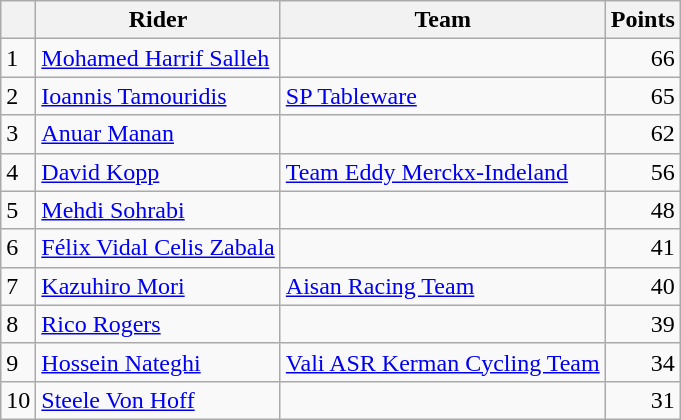<table class=wikitable>
<tr>
<th></th>
<th>Rider</th>
<th>Team</th>
<th>Points</th>
</tr>
<tr>
<td>1</td>
<td> <a href='#'>Mohamed Harrif Salleh</a> </td>
<td></td>
<td align=right>66</td>
</tr>
<tr>
<td>2</td>
<td> <a href='#'>Ioannis Tamouridis</a></td>
<td><a href='#'>SP Tableware</a></td>
<td align=right>65</td>
</tr>
<tr>
<td>3</td>
<td> <a href='#'>Anuar Manan</a></td>
<td></td>
<td align=right>62</td>
</tr>
<tr>
<td>4</td>
<td> <a href='#'>David Kopp</a></td>
<td><a href='#'>Team Eddy Merckx-Indeland</a></td>
<td align=right>56</td>
</tr>
<tr>
<td>5</td>
<td> <a href='#'>Mehdi Sohrabi</a></td>
<td></td>
<td align=right>48</td>
</tr>
<tr>
<td>6</td>
<td> <a href='#'>Félix Vidal Celis Zabala</a></td>
<td></td>
<td align=right>41</td>
</tr>
<tr>
<td>7</td>
<td> <a href='#'>Kazuhiro Mori</a></td>
<td><a href='#'>Aisan Racing Team</a></td>
<td align=right>40</td>
</tr>
<tr>
<td>8</td>
<td> <a href='#'>Rico Rogers</a></td>
<td></td>
<td align=right>39</td>
</tr>
<tr>
<td>9</td>
<td> <a href='#'>Hossein Nateghi</a></td>
<td><a href='#'>Vali ASR Kerman Cycling Team</a></td>
<td align=right>34</td>
</tr>
<tr>
<td>10</td>
<td> <a href='#'>Steele Von Hoff</a></td>
<td></td>
<td align=right>31</td>
</tr>
</table>
